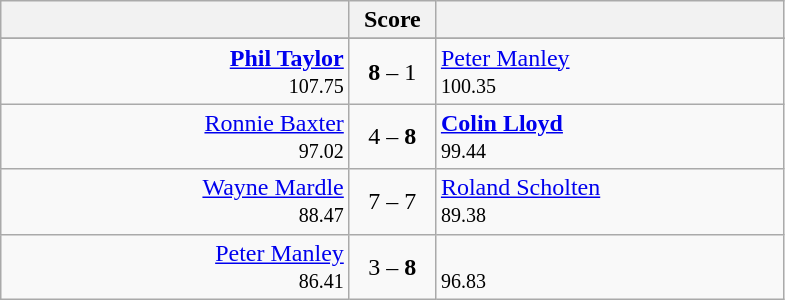<table class=wikitable style="text-align:center">
<tr>
<th width=225></th>
<th width=50>Score</th>
<th width=225></th>
</tr>
<tr align=center>
</tr>
<tr align=left>
<td align=right><strong><a href='#'>Phil Taylor</a></strong> <br> <small><span>107.75</span></small></td>
<td align=center><strong>8</strong> – 1</td>
<td> <a href='#'>Peter Manley</a><br> <small><span>100.35</span></small></td>
</tr>
<tr align=left>
<td align=right><a href='#'>Ronnie Baxter</a> <br> <small><span>97.02</span></small></td>
<td align=center>4 – <strong>8</strong></td>
<td> <strong><a href='#'>Colin Lloyd</a></strong><br> <small><span>99.44</span></small></td>
</tr>
<tr align=left>
<td align=right><a href='#'>Wayne Mardle</a> <br> <small><span>88.47</span></small></td>
<td align=center>7 – 7</td>
<td> <a href='#'>Roland Scholten</a><br> <small><span>89.38</span></small></td>
</tr>
<tr align=left>
<td align=right><a href='#'>Peter Manley</a> <br> <small><span>86.41</span></small></td>
<td align=center>3 – <strong>8</strong></td>
<td><br> <small><span>96.83</span></small></td>
</tr>
</table>
